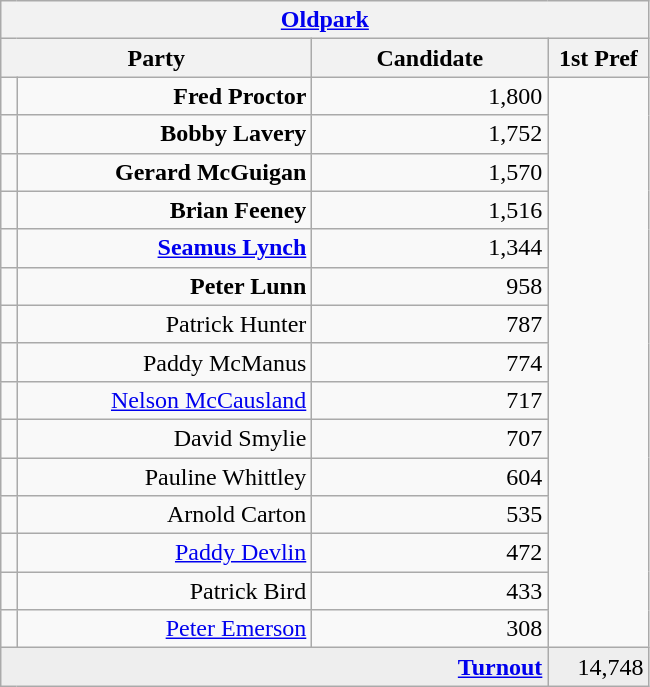<table class="wikitable">
<tr>
<th colspan="4" align="center"><a href='#'>Oldpark</a></th>
</tr>
<tr>
<th colspan="2" align="center" width=200>Party</th>
<th width=150>Candidate</th>
<th width=60>1st Pref</th>
</tr>
<tr>
<td></td>
<td align="right"><strong>Fred Proctor</strong></td>
<td align="right">1,800</td>
</tr>
<tr>
<td></td>
<td align="right"><strong>Bobby Lavery</strong></td>
<td align="right">1,752</td>
</tr>
<tr>
<td></td>
<td align="right"><strong>Gerard McGuigan</strong></td>
<td align="right">1,570</td>
</tr>
<tr>
<td></td>
<td align="right"><strong>Brian Feeney</strong></td>
<td align="right">1,516</td>
</tr>
<tr>
<td></td>
<td align="right"><strong><a href='#'>Seamus Lynch</a></strong></td>
<td align="right">1,344</td>
</tr>
<tr>
<td></td>
<td align="right"><strong>Peter Lunn</strong></td>
<td align="right">958</td>
</tr>
<tr>
<td></td>
<td align="right">Patrick Hunter</td>
<td align="right">787</td>
</tr>
<tr>
<td></td>
<td align="right">Paddy McManus</td>
<td align="right">774</td>
</tr>
<tr>
<td></td>
<td align="right"><a href='#'>Nelson McCausland</a></td>
<td align="right">717</td>
</tr>
<tr>
<td></td>
<td align="right">David Smylie</td>
<td align="right">707</td>
</tr>
<tr>
<td></td>
<td align="right">Pauline Whittley</td>
<td align="right">604</td>
</tr>
<tr>
<td></td>
<td align="right">Arnold Carton</td>
<td align="right">535</td>
</tr>
<tr>
<td></td>
<td align="right"><a href='#'>Paddy Devlin</a></td>
<td align="right">472</td>
</tr>
<tr>
<td></td>
<td align="right">Patrick Bird</td>
<td align="right">433</td>
</tr>
<tr>
<td></td>
<td align="right"><a href='#'>Peter Emerson</a></td>
<td align="right">308</td>
</tr>
<tr bgcolor="EEEEEE">
<td colspan=3 align="right"><strong><a href='#'>Turnout</a></strong></td>
<td align="right">14,748</td>
</tr>
</table>
